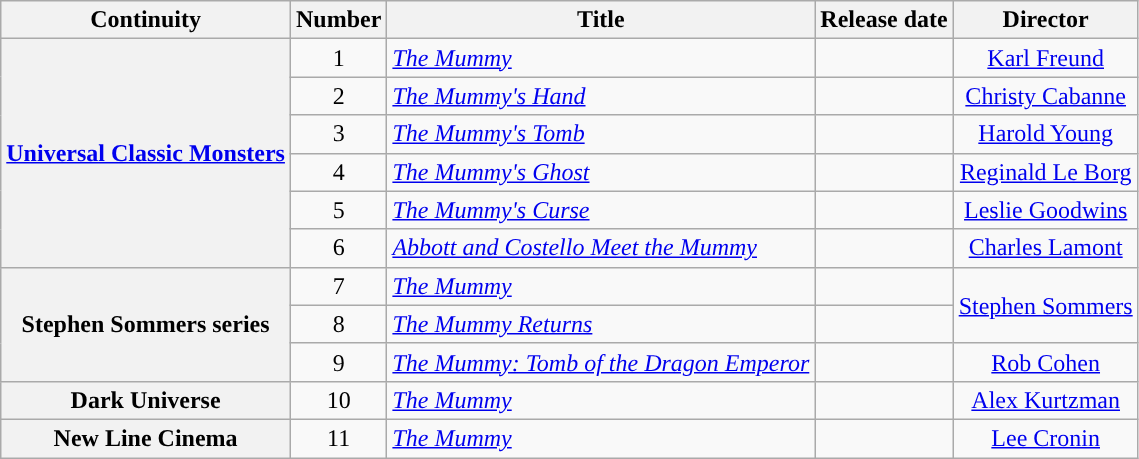<table class="wikitable" style="text-align: center;">
<tr>
<th scope="col">Continuity</th>
<th scope="col">Number</th>
<th scope="col">Title</th>
<th scope="col">Release date</th>
<th scope="col">Director</th>
</tr>
<tr>
<th scope="row" rowspan="6"><a href='#'>Universal Classic Monsters</a></th>
<td>1</td>
<td style="text-align: left;"><em><a href='#'>The Mummy</a></em></td>
<td></td>
<td><a href='#'>Karl Freund</a></td>
</tr>
<tr>
<td>2</td>
<td style="text-align: left;"><em><a href='#'>The Mummy's Hand</a></em></td>
<td></td>
<td><a href='#'>Christy Cabanne</a></td>
</tr>
<tr>
<td>3</td>
<td style="text-align: left;"><em><a href='#'>The Mummy's Tomb</a></em></td>
<td></td>
<td><a href='#'>Harold Young</a></td>
</tr>
<tr>
<td>4</td>
<td style="text-align: left;"><em><a href='#'>The Mummy's Ghost</a></em></td>
<td></td>
<td><a href='#'>Reginald Le Borg</a></td>
</tr>
<tr>
<td>5</td>
<td style="text-align: left;"><em><a href='#'>The Mummy's Curse</a></em></td>
<td></td>
<td><a href='#'>Leslie Goodwins</a></td>
</tr>
<tr>
<td>6</td>
<td style="text-align: left;"><em><a href='#'>Abbott and Costello Meet the Mummy</a></em></td>
<td></td>
<td><a href='#'>Charles Lamont</a></td>
</tr>
<tr>
<th scope="row" rowspan="3">Stephen Sommers series</th>
<td>7</td>
<td style="text-align: left;"><em><a href='#'>The Mummy</a></em></td>
<td></td>
<td rowspan="2"><a href='#'>Stephen Sommers</a></td>
</tr>
<tr>
<td>8</td>
<td style="text-align: left;"><em><a href='#'>The Mummy Returns</a></em></td>
<td></td>
</tr>
<tr>
<td>9</td>
<td style="text-align: left;"><em><a href='#'>The Mummy: Tomb of the Dragon Emperor</a></em></td>
<td></td>
<td><a href='#'>Rob Cohen</a></td>
</tr>
<tr>
<th scope="row">Dark Universe</th>
<td>10</td>
<td style="text-align: left;"><em><a href='#'>The Mummy</a></em></td>
<td></td>
<td><a href='#'>Alex Kurtzman</a></td>
</tr>
<tr>
<th Scope="row">New Line Cinema</th>
<td>11</td>
<td style="text-align: left;"><em><a href='#'>The Mummy</a></em></td>
<td></td>
<td><a href='#'>Lee Cronin</a></td>
</tr>
</table>
